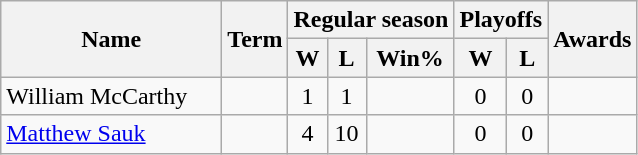<table class="wikitable" style="text-align:center;">
<tr>
<th rowspan="2" style="width:140px;">Name</th>
<th rowspan="2">Term</th>
<th colspan="3">Regular season</th>
<th colspan="2">Playoffs</th>
<th rowspan="2">Awards</th>
</tr>
<tr>
<th>W</th>
<th>L</th>
<th>Win%</th>
<th>W</th>
<th>L</th>
</tr>
<tr>
<td align=left>William McCarthy</td>
<td></td>
<td>1</td>
<td>1</td>
<td></td>
<td>0</td>
<td>0</td>
<td></td>
</tr>
<tr>
<td align=left><a href='#'>Matthew Sauk</a></td>
<td></td>
<td>4</td>
<td>10</td>
<td></td>
<td>0</td>
<td>0</td>
<td></td>
</tr>
</table>
